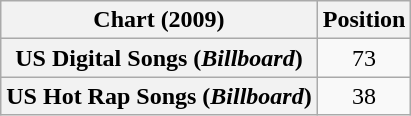<table class="wikitable plainrowheaders sortable">
<tr>
<th align="center">Chart (2009)</th>
<th align="center">Position</th>
</tr>
<tr>
<th scope="row">US Digital Songs (<em>Billboard</em>)</th>
<td align="center">73</td>
</tr>
<tr>
<th scope="row">US Hot Rap Songs (<em>Billboard</em>)</th>
<td align="center">38</td>
</tr>
</table>
